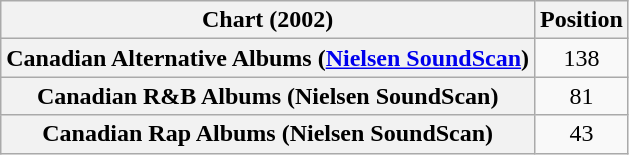<table class="wikitable sortable plainrowheaders" style="text-align:center">
<tr>
<th scope="col">Chart (2002)</th>
<th scope="col">Position</th>
</tr>
<tr>
<th scope="row">Canadian Alternative Albums (<a href='#'>Nielsen SoundScan</a>)</th>
<td>138</td>
</tr>
<tr>
<th scope="row">Canadian R&B Albums (Nielsen SoundScan)</th>
<td>81</td>
</tr>
<tr>
<th scope="row">Canadian Rap Albums (Nielsen SoundScan)</th>
<td>43</td>
</tr>
</table>
